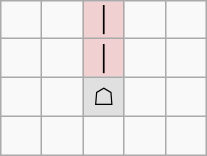<table border="1" class="wikitable">
<tr align=center>
<td width="20"> </td>
<td width="20"> </td>
<td width="20" style="background:#f0d0d0;">│</td>
<td width="20"> </td>
<td width="20"> </td>
</tr>
<tr align=center>
<td> </td>
<td> </td>
<td style="background:#f0d0d0;">│</td>
<td> </td>
<td> </td>
</tr>
<tr align=center>
<td> </td>
<td> </td>
<td style="background:#e0e0e0;">☖</td>
<td> </td>
<td> </td>
</tr>
<tr align=center>
<td> </td>
<td> </td>
<td> </td>
<td> </td>
<td> </td>
</tr>
</table>
